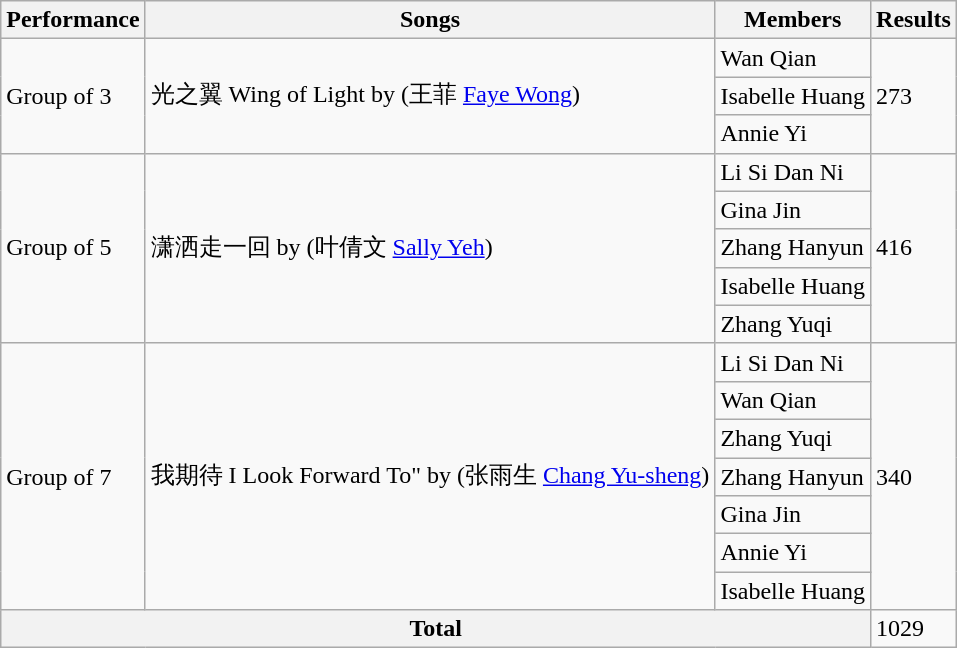<table class="wikitable">
<tr>
<th>Performance</th>
<th>Songs</th>
<th>Members</th>
<th>Results</th>
</tr>
<tr>
<td rowspan="3">Group of 3</td>
<td rowspan="3">光之翼 Wing of Light by (王菲 <a href='#'>Faye Wong</a>)</td>
<td>Wan Qian</td>
<td rowspan="3">273</td>
</tr>
<tr>
<td>Isabelle Huang</td>
</tr>
<tr>
<td>Annie Yi</td>
</tr>
<tr>
<td rowspan="5">Group of 5</td>
<td rowspan="5">潇洒走一回 by (叶倩文 <a href='#'>Sally Yeh</a>)</td>
<td>Li Si Dan Ni</td>
<td rowspan="5">416</td>
</tr>
<tr>
<td>Gina Jin</td>
</tr>
<tr>
<td>Zhang Hanyun</td>
</tr>
<tr>
<td>Isabelle Huang</td>
</tr>
<tr>
<td>Zhang Yuqi</td>
</tr>
<tr>
<td rowspan="7">Group of 7</td>
<td rowspan="7">我期待 I Look Forward To" by (张雨生 <a href='#'>Chang Yu-sheng</a>)</td>
<td>Li Si Dan Ni</td>
<td rowspan="7">340</td>
</tr>
<tr>
<td>Wan Qian</td>
</tr>
<tr>
<td>Zhang Yuqi</td>
</tr>
<tr>
<td>Zhang Hanyun</td>
</tr>
<tr>
<td>Gina Jin</td>
</tr>
<tr>
<td>Annie Yi</td>
</tr>
<tr>
<td>Isabelle Huang</td>
</tr>
<tr>
<th colspan="3">Total</th>
<td>1029</td>
</tr>
</table>
